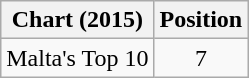<table class="wikitable">
<tr>
<th align="left">Chart (2015)</th>
<th style="text-align:center;">Position</th>
</tr>
<tr>
<td>Malta's Top 10</td>
<td style="text-align:center;">7</td>
</tr>
</table>
